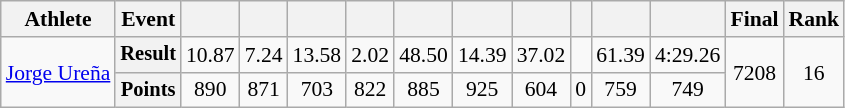<table class="wikitable" style="font-size:90%">
<tr>
<th>Athlete</th>
<th>Event</th>
<th></th>
<th></th>
<th></th>
<th></th>
<th></th>
<th></th>
<th></th>
<th></th>
<th></th>
<th></th>
<th>Final</th>
<th>Rank</th>
</tr>
<tr align=center>
<td rowspan=2 align=left><a href='#'>Jorge Ureña</a></td>
<th style="font-size:95%">Result</th>
<td>10.87</td>
<td>7.24</td>
<td>13.58</td>
<td>2.02</td>
<td>48.50</td>
<td>14.39</td>
<td>37.02</td>
<td></td>
<td>61.39</td>
<td>4:29.26</td>
<td rowspan=2>7208</td>
<td rowspan=2>16</td>
</tr>
<tr align=center>
<th style="font-size:95%">Points</th>
<td>890</td>
<td>871</td>
<td>703</td>
<td>822</td>
<td>885</td>
<td>925</td>
<td>604</td>
<td>0</td>
<td>759</td>
<td>749</td>
</tr>
</table>
